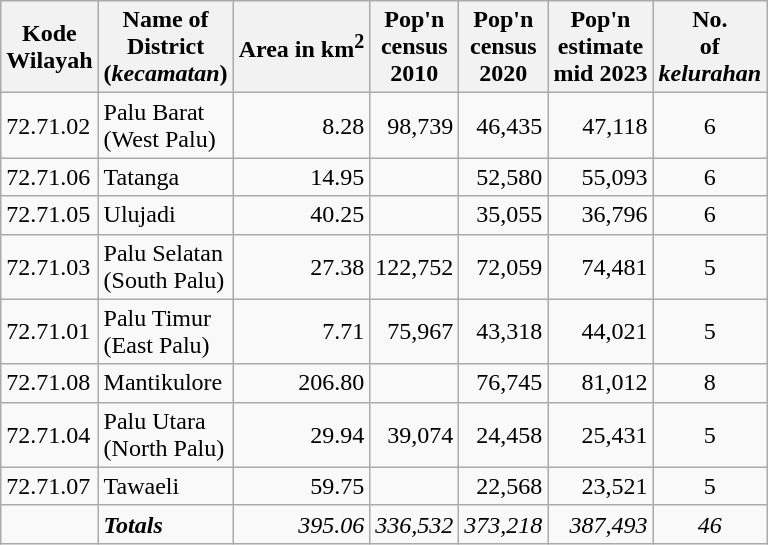<table class="sortable wikitable">
<tr>
<th>Kode <br>Wilayah</th>
<th>Name of <br>District<br>(<em>kecamatan</em>)</th>
<th>Area in km<sup>2</sup></th>
<th>Pop'n<br>census<br>2010</th>
<th>Pop'n<br>census<br>2020</th>
<th>Pop'n<br>estimate<br>mid 2023</th>
<th>No. <br>of <br><em>kelurahan</em></th>
</tr>
<tr>
<td>72.71.02</td>
<td>Palu Barat <br>(West Palu)</td>
<td align="right">8.28</td>
<td align="right">98,739</td>
<td align="right">46,435</td>
<td align="right">47,118</td>
<td align="center">6</td>
</tr>
<tr>
<td>72.71.06</td>
<td>Tatanga</td>
<td align="right">14.95</td>
<td align="right"></td>
<td align="right">52,580</td>
<td align="right">55,093</td>
<td align="center">6</td>
</tr>
<tr>
<td>72.71.05</td>
<td>Ulujadi</td>
<td align="right">40.25</td>
<td align="right"></td>
<td align="right">35,055</td>
<td align="right">36,796</td>
<td align="center">6</td>
</tr>
<tr>
<td>72.71.03</td>
<td>Palu Selatan <br>(South Palu)</td>
<td align="right">27.38</td>
<td align="right">122,752</td>
<td align="right">72,059</td>
<td align="right">74,481</td>
<td align="center">5</td>
</tr>
<tr>
<td>72.71.01</td>
<td>Palu Timur <br>(East Palu)</td>
<td align="right">7.71</td>
<td align="right">75,967</td>
<td align="right">43,318</td>
<td align="right">44,021</td>
<td align="center">5</td>
</tr>
<tr>
<td>72.71.08</td>
<td>Mantikulore</td>
<td align="right">206.80</td>
<td align="right"></td>
<td align="right">76,745</td>
<td align="right">81,012</td>
<td align="center">8</td>
</tr>
<tr>
<td>72.71.04</td>
<td>Palu Utara <br>(North Palu)</td>
<td align="right">29.94</td>
<td align="right">39,074</td>
<td align="right">24,458</td>
<td align="right">25,431</td>
<td align="center">5</td>
</tr>
<tr>
<td>72.71.07</td>
<td>Tawaeli</td>
<td align="right">59.75</td>
<td align="right"></td>
<td align="right">22,568</td>
<td align="right">23,521</td>
<td align="center">5</td>
</tr>
<tr>
<td></td>
<td><strong><em>Totals</em></strong></td>
<td align="right"><em>395.06</em></td>
<td align="right"><em>336,532</em></td>
<td align="right"><em>373,218</em></td>
<td align="right"><em>387,493</em></td>
<td align="center"><em>46</em></td>
</tr>
</table>
